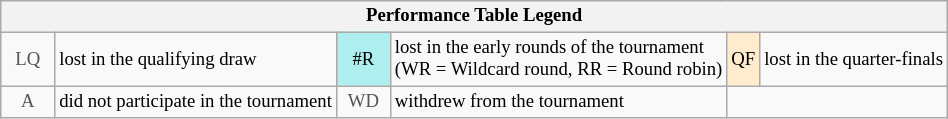<table class="wikitable" style="font-size:78%;">
<tr bgcolor="#efefef">
<th colspan="6">Performance Table Legend</th>
</tr>
<tr>
<td align="center" style="color:#555555;" width="30">LQ</td>
<td>lost in the qualifying draw</td>
<td align="center" style="background:#afeeee;">#R</td>
<td>lost in the early rounds of the tournament<br>(WR = Wildcard round, RR = Round robin)</td>
<td align="center" style="background:#ffebcd;">QF</td>
<td>lost in the quarter-finals</td>
</tr>
<tr>
<td align="center" style="color:#555555;" width="30">A</td>
<td>did not participate in the tournament</td>
<td align="center" style="color:#555555;" width="30">WD</td>
<td>withdrew from the tournament</td>
</tr>
</table>
